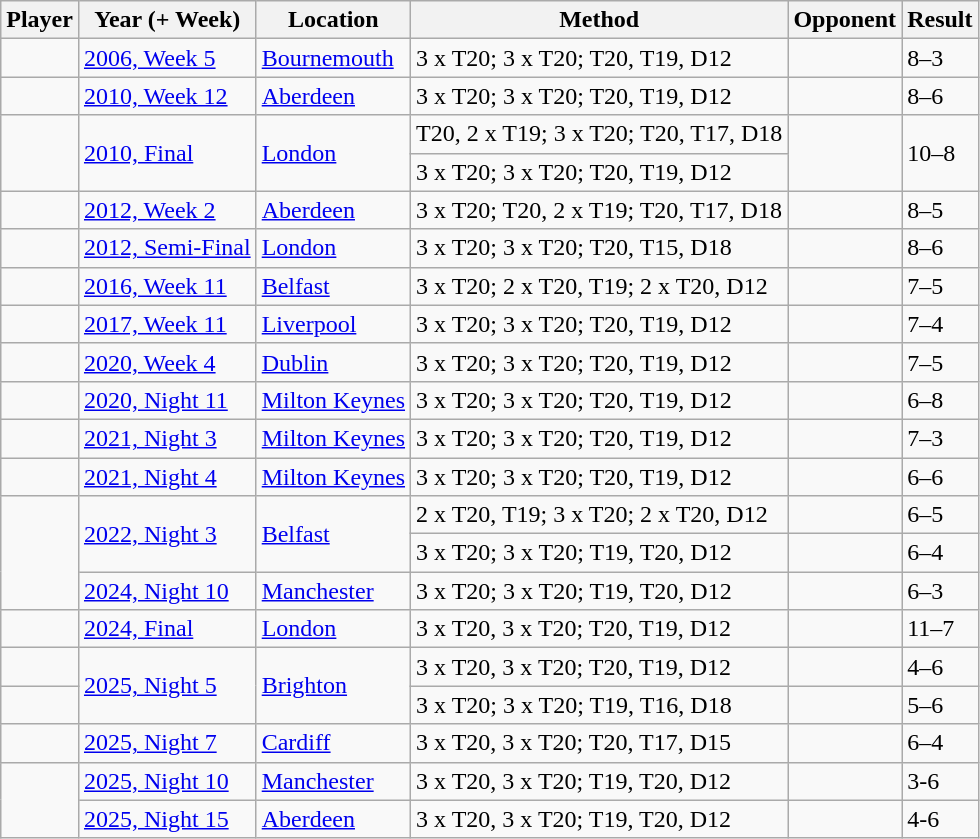<table class="wikitable sortable">
<tr>
<th>Player</th>
<th>Year (+ Week)</th>
<th>Location</th>
<th>Method</th>
<th>Opponent</th>
<th>Result</th>
</tr>
<tr>
<td></td>
<td><a href='#'>2006, Week 5</a></td>
<td><a href='#'>Bournemouth</a></td>
<td>3 x T20; 3 x T20; T20, T19, D12</td>
<td></td>
<td>8–3</td>
</tr>
<tr>
<td></td>
<td><a href='#'>2010, Week 12</a></td>
<td><a href='#'>Aberdeen</a></td>
<td>3 x T20; 3 x T20; T20, T19, D12</td>
<td></td>
<td>8–6</td>
</tr>
<tr>
<td rowspan="2"></td>
<td rowspan="2"><a href='#'>2010, Final</a></td>
<td rowspan="2"><a href='#'>London</a></td>
<td>T20, 2 x T19; 3 x T20; T20, T17, D18</td>
<td rowspan="2"></td>
<td rowspan="2">10–8</td>
</tr>
<tr>
<td>3 x T20; 3 x T20; T20, T19, D12</td>
</tr>
<tr>
<td></td>
<td><a href='#'>2012, Week 2</a></td>
<td><a href='#'>Aberdeen</a></td>
<td>3 x T20; T20, 2 x T19; T20, T17, D18</td>
<td></td>
<td>8–5</td>
</tr>
<tr>
<td></td>
<td><a href='#'>2012, Semi-Final</a></td>
<td><a href='#'>London</a></td>
<td>3 x T20; 3 x T20; T20, T15, D18</td>
<td></td>
<td>8–6</td>
</tr>
<tr>
<td></td>
<td><a href='#'>2016, Week 11</a></td>
<td><a href='#'>Belfast</a></td>
<td>3 x T20; 2 x T20, T19; 2 x T20, D12</td>
<td></td>
<td>7–5</td>
</tr>
<tr>
<td></td>
<td><a href='#'>2017, Week 11</a></td>
<td><a href='#'>Liverpool</a></td>
<td>3 x T20; 3 x T20; T20, T19, D12</td>
<td></td>
<td>7–4</td>
</tr>
<tr>
<td></td>
<td><a href='#'>2020, Week 4</a></td>
<td><a href='#'>Dublin</a></td>
<td>3 x T20; 3 x T20; T20, T19, D12</td>
<td></td>
<td>7–5</td>
</tr>
<tr>
<td></td>
<td><a href='#'>2020, Night 11</a></td>
<td><a href='#'>Milton Keynes</a></td>
<td>3 x T20; 3 x T20; T20, T19, D12</td>
<td></td>
<td>6–8</td>
</tr>
<tr>
<td></td>
<td><a href='#'>2021, Night 3</a></td>
<td><a href='#'>Milton Keynes</a></td>
<td>3 x T20; 3 x T20; T20, T19, D12</td>
<td></td>
<td>7–3</td>
</tr>
<tr>
<td></td>
<td><a href='#'>2021, Night 4</a></td>
<td><a href='#'>Milton Keynes</a></td>
<td>3 x T20; 3 x T20; T20, T19, D12</td>
<td></td>
<td>6–6</td>
</tr>
<tr>
<td rowspan="3"></td>
<td rowspan="2"><a href='#'>2022, Night 3</a></td>
<td rowspan="2"><a href='#'>Belfast</a></td>
<td>2 x T20, T19; 3 x T20; 2 x T20, D12</td>
<td></td>
<td>6–5</td>
</tr>
<tr>
<td>3 x T20; 3 x T20; T19, T20, D12</td>
<td></td>
<td>6–4</td>
</tr>
<tr>
<td><a href='#'>2024, Night 10</a></td>
<td><a href='#'>Manchester</a></td>
<td>3 x T20; 3 x T20; T19, T20, D12</td>
<td></td>
<td>6–3</td>
</tr>
<tr>
<td></td>
<td><a href='#'>2024, Final</a></td>
<td><a href='#'>London</a></td>
<td>3 x T20, 3 x T20; T20, T19, D12</td>
<td></td>
<td>11–7</td>
</tr>
<tr>
<td></td>
<td rowspan="2"><a href='#'>2025, Night 5</a></td>
<td rowspan="2"><a href='#'>Brighton</a></td>
<td>3 x T20, 3 x T20; T20, T19, D12</td>
<td></td>
<td>4–6</td>
</tr>
<tr>
<td></td>
<td>3 x T20; 3 x T20; T19, T16, D18</td>
<td></td>
<td>5–6</td>
</tr>
<tr>
<td></td>
<td><a href='#'>2025, Night 7</a></td>
<td><a href='#'>Cardiff</a></td>
<td>3 x T20, 3 x T20; T20, T17, D15</td>
<td></td>
<td>6–4</td>
</tr>
<tr>
<td rowspan="2"></td>
<td><a href='#'>2025, Night 10</a></td>
<td><a href='#'>Manchester</a></td>
<td>3 x T20, 3 x T20; T19, T20, D12</td>
<td></td>
<td>3-6</td>
</tr>
<tr>
<td><a href='#'>2025, Night 15</a></td>
<td><a href='#'>Aberdeen</a></td>
<td>3 x T20, 3 x T20; T19, T20, D12</td>
<td></td>
<td>4-6</td>
</tr>
</table>
